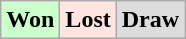<table class="wikitable">
<tr>
<td bgcolor="#ccffcc"><strong>Won</strong></td>
<td bgcolor="FFE4E1"><strong>Lost</strong></td>
<td bgcolor="DCDCDC"><strong>Draw</strong></td>
</tr>
</table>
